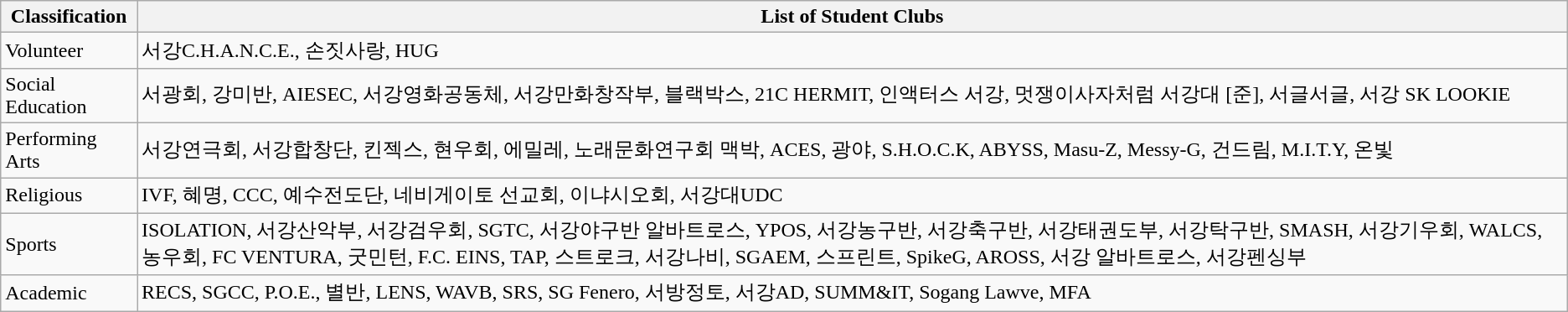<table class="wikitable">
<tr>
<th>Classification</th>
<th>List of Student Clubs</th>
</tr>
<tr>
<td>Volunteer</td>
<td>서강C.H.A.N.C.E., 손짓사랑, HUG</td>
</tr>
<tr>
<td>Social Education</td>
<td>서광회, 강미반, AIESEC, 서강영화공동체, 서강만화창작부, 블랙박스, 21C HERMIT, 인액터스 서강, 멋쟁이사자처럼 서강대 [준], 서글서글, 서강 SK LOOKIE</td>
</tr>
<tr>
<td>Performing Arts</td>
<td>서강연극회, 서강합창단, 킨젝스, 현우회, 에밀레, 노래문화연구회 맥박, ACES, 광야, S.H.O.C.K, ABYSS, Masu-Z, Messy-G, 건드림, M.I.T.Y, 온빛</td>
</tr>
<tr>
<td>Religious</td>
<td>IVF, 혜명, CCC, 예수전도단, 네비게이토 선교회, 이냐시오회, 서강대UDC</td>
</tr>
<tr>
<td>Sports</td>
<td>ISOLATION, 서강산악부, 서강검우회, SGTC, 서강야구반 알바트로스, YPOS, 서강농구반, 서강축구반, 서강태권도부, 서강탁구반, SMASH, 서강기우회, WALCS, 농우회, FC VENTURA, 굿민턴, F.C. EINS, TAP, 스트로크, 서강나비, SGAEM, 스프린트, SpikeG, AROSS, 서강 알바트로스, 서강펜싱부</td>
</tr>
<tr>
<td>Academic</td>
<td>RECS, SGCC, P.O.E., 별반, LENS, WAVB, SRS, SG Fenero, 서방정토, 서강AD, SUMM&IT, Sogang Lawve, MFA</td>
</tr>
</table>
